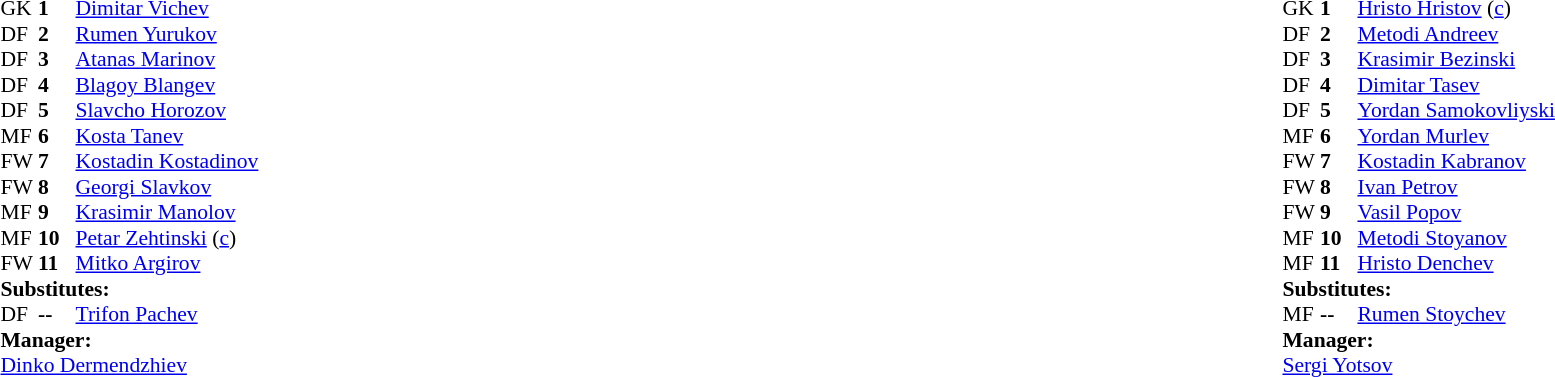<table style="width:100%">
<tr>
<td style="vertical-align:top;width:50%"><br><table style="font-size:90%" cellspacing="0" cellpadding="0">
<tr>
<th width="25"></th>
<th width="25"></th>
</tr>
<tr>
<td>GK</td>
<td><strong>1</strong></td>
<td> <a href='#'>Dimitar Vichev</a></td>
</tr>
<tr>
<td>DF</td>
<td><strong>2</strong></td>
<td> <a href='#'>Rumen Yurukov</a></td>
</tr>
<tr>
<td>DF</td>
<td><strong>3</strong></td>
<td> <a href='#'>Atanas Marinov</a></td>
</tr>
<tr>
<td>DF</td>
<td><strong>4</strong></td>
<td> <a href='#'>Blagoy Blangev</a></td>
</tr>
<tr>
<td>DF</td>
<td><strong>5</strong></td>
<td> <a href='#'>Slavcho Horozov</a></td>
</tr>
<tr>
<td>MF</td>
<td><strong>6</strong></td>
<td> <a href='#'>Kosta Tanev</a></td>
</tr>
<tr>
<td>FW</td>
<td><strong>7</strong></td>
<td> <a href='#'>Kostadin Kostadinov</a></td>
</tr>
<tr>
<td>FW</td>
<td><strong>8</strong></td>
<td> <a href='#'>Georgi Slavkov</a></td>
</tr>
<tr>
<td>MF</td>
<td><strong>9</strong></td>
<td> <a href='#'>Krasimir Manolov</a></td>
</tr>
<tr>
<td>MF</td>
<td><strong>10</strong></td>
<td> <a href='#'>Petar Zehtinski</a> (<a href='#'>c</a>)</td>
</tr>
<tr>
<td>FW</td>
<td><strong>11</strong></td>
<td> <a href='#'>Mitko Argirov</a></td>
<td></td>
<td></td>
</tr>
<tr>
<td colspan=4><strong>Substitutes:</strong></td>
</tr>
<tr>
<td>DF</td>
<td><strong>--</strong></td>
<td> <a href='#'>Trifon Pachev</a></td>
<td></td>
<td></td>
</tr>
<tr>
<td colspan=4><strong>Manager:</strong></td>
</tr>
<tr>
<td colspan="4"> <a href='#'>Dinko Dermendzhiev</a></td>
</tr>
</table>
</td>
<td valign="top"></td>
<td valign="top" width="50%"><br><table cellspacing="0" cellpadding="0" style="font-size:90%;margin:auto">
<tr>
<th width="25"></th>
<th width="25"></th>
</tr>
<tr>
<td>GK</td>
<td><strong>1</strong></td>
<td> <a href='#'>Hristo Hristov</a> (<a href='#'>c</a>)</td>
</tr>
<tr>
<td>DF</td>
<td><strong>2</strong></td>
<td> <a href='#'>Metodi Andreev</a></td>
</tr>
<tr>
<td>DF</td>
<td><strong>3</strong></td>
<td> <a href='#'>Krasimir Bezinski</a></td>
</tr>
<tr>
<td>DF</td>
<td><strong>4</strong></td>
<td> <a href='#'>Dimitar Tasev</a></td>
</tr>
<tr>
<td>DF</td>
<td><strong>5</strong></td>
<td> <a href='#'>Yordan Samokovliyski</a></td>
<td></td>
<td></td>
</tr>
<tr>
<td>MF</td>
<td><strong>6</strong></td>
<td> <a href='#'>Yordan Murlev</a></td>
</tr>
<tr>
<td>FW</td>
<td><strong>7</strong></td>
<td> <a href='#'>Kostadin Kabranov</a></td>
</tr>
<tr>
<td>FW</td>
<td><strong>8</strong></td>
<td> <a href='#'>Ivan Petrov</a></td>
</tr>
<tr>
<td>FW</td>
<td><strong>9</strong></td>
<td> <a href='#'>Vasil Popov</a></td>
</tr>
<tr>
<td>MF</td>
<td><strong>10</strong></td>
<td> <a href='#'>Metodi Stoyanov</a></td>
</tr>
<tr>
<td>MF</td>
<td><strong>11</strong></td>
<td> <a href='#'>Hristo Denchev</a></td>
</tr>
<tr>
<td colspan=4><strong>Substitutes:</strong></td>
</tr>
<tr>
<td>MF</td>
<td><strong>--</strong></td>
<td> <a href='#'>Rumen Stoychev</a></td>
<td></td>
<td></td>
</tr>
<tr>
<td colspan=4><strong>Manager:</strong></td>
</tr>
<tr>
<td colspan="4"> <a href='#'>Sergi Yotsov</a></td>
</tr>
</table>
</td>
</tr>
</table>
